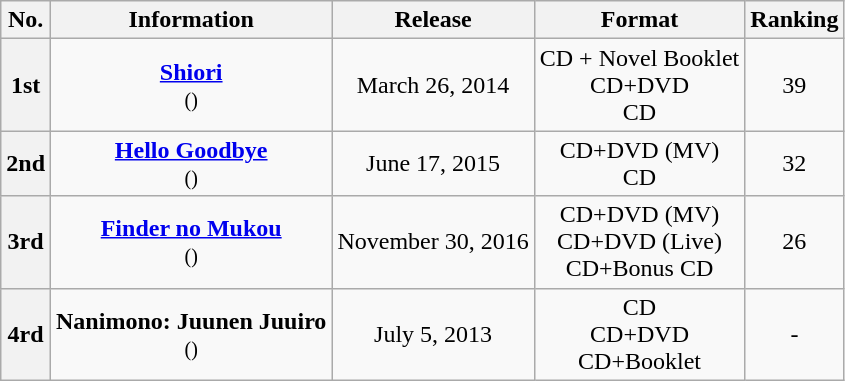<table class="wikitable">
<tr>
<th>No.</th>
<th>Information</th>
<th>Release</th>
<th>Format</th>
<th>Ranking</th>
</tr>
<tr>
<th>1st</th>
<td align="center"><strong><a href='#'>Shiori</a></strong><br><small>()</small></td>
<td align="center">March 26, 2014</td>
<td align="center">CD + Novel Booklet <br> CD+DVD <br> CD</td>
<td align="center">39</td>
</tr>
<tr>
<th>2nd</th>
<td align="center"><strong><a href='#'>Hello Goodbye</a></strong><br><small>()</small></td>
<td align="center">June 17, 2015</td>
<td align="center">CD+DVD (MV) <br> CD</td>
<td align="center">32</td>
</tr>
<tr>
<th>3rd</th>
<td align="center"><strong><a href='#'>Finder no Mukou</a></strong><br><small>()</small></td>
<td align="center">November 30, 2016</td>
<td align="center">CD+DVD (MV) <br> CD+DVD (Live) <br> CD+Bonus CD</td>
<td align="center">26</td>
</tr>
<tr>
<th>4rd</th>
<td align="center"><strong>Nanimono: Juunen Juuiro</strong><br><small>()</small></td>
<td align="center">July 5, 2013</td>
<td align="center">CD<br> CD+DVD<br> CD+Booklet</td>
<td align="center">-</td>
</tr>
</table>
